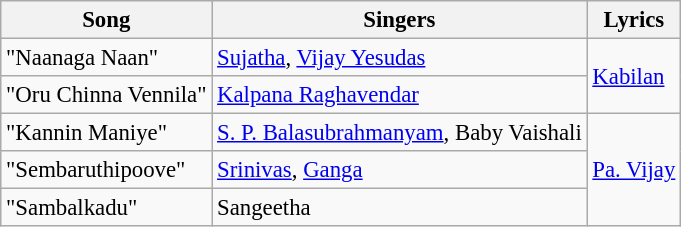<table class="wikitable" style="font-size:95%;">
<tr>
<th>Song</th>
<th>Singers</th>
<th>Lyrics</th>
</tr>
<tr>
<td>"Naanaga Naan"</td>
<td><a href='#'>Sujatha</a>, <a href='#'>Vijay Yesudas</a></td>
<td rowspan=2><a href='#'>Kabilan</a></td>
</tr>
<tr>
<td>"Oru Chinna Vennila"</td>
<td><a href='#'>Kalpana Raghavendar</a></td>
</tr>
<tr>
<td>"Kannin Maniye"</td>
<td><a href='#'>S. P. Balasubrahmanyam</a>, Baby Vaishali</td>
<td rowspan=3><a href='#'>Pa. Vijay</a></td>
</tr>
<tr>
<td>"Sembaruthipoove"</td>
<td><a href='#'>Srinivas</a>, <a href='#'>Ganga</a></td>
</tr>
<tr>
<td>"Sambalkadu"</td>
<td>Sangeetha</td>
</tr>
</table>
